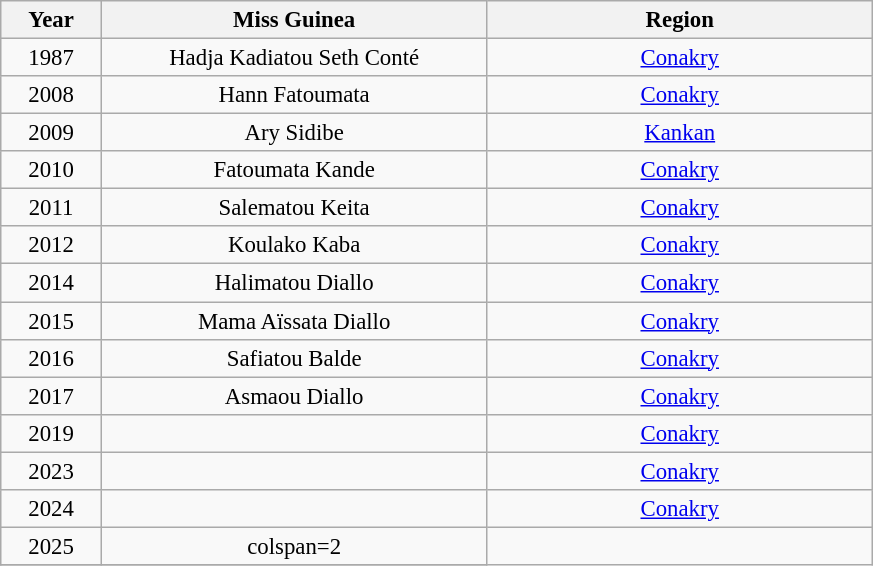<table class="wikitable sortable" style="font-size: 95%; text-align:center">
<tr>
<th width="60">Year</th>
<th width="250">Miss Guinea</th>
<th width="250">Region</th>
</tr>
<tr>
<td>1987</td>
<td>Hadja Kadiatou Seth Conté</td>
<td><a href='#'>Conakry</a></td>
</tr>
<tr>
<td>2008</td>
<td>Hann Fatoumata</td>
<td><a href='#'>Conakry</a></td>
</tr>
<tr>
<td>2009</td>
<td>Ary Sidibe</td>
<td><a href='#'>Kankan</a></td>
</tr>
<tr>
<td>2010</td>
<td>Fatoumata Kande</td>
<td><a href='#'>Conakry</a></td>
</tr>
<tr>
<td>2011</td>
<td>Salematou Keita</td>
<td><a href='#'>Conakry</a></td>
</tr>
<tr>
<td>2012</td>
<td>Koulako Kaba</td>
<td><a href='#'>Conakry</a></td>
</tr>
<tr>
<td>2014</td>
<td>Halimatou Diallo</td>
<td><a href='#'>Conakry</a></td>
</tr>
<tr>
<td>2015</td>
<td>Mama Aïssata Diallo</td>
<td><a href='#'>Conakry</a></td>
</tr>
<tr>
<td>2016</td>
<td>Safiatou Balde</td>
<td><a href='#'>Conakry</a></td>
</tr>
<tr>
<td>2017</td>
<td>Asmaou Diallo</td>
<td><a href='#'>Conakry</a></td>
</tr>
<tr>
<td>2019</td>
<td></td>
<td><a href='#'>Conakry</a></td>
</tr>
<tr>
<td>2023</td>
<td></td>
<td><a href='#'>Conakry</a></td>
</tr>
<tr>
<td>2024</td>
<td></td>
<td><a href='#'>Conakry</a></td>
</tr>
<tr>
<td>2025</td>
<td>colspan=2 </td>
</tr>
<tr>
</tr>
</table>
